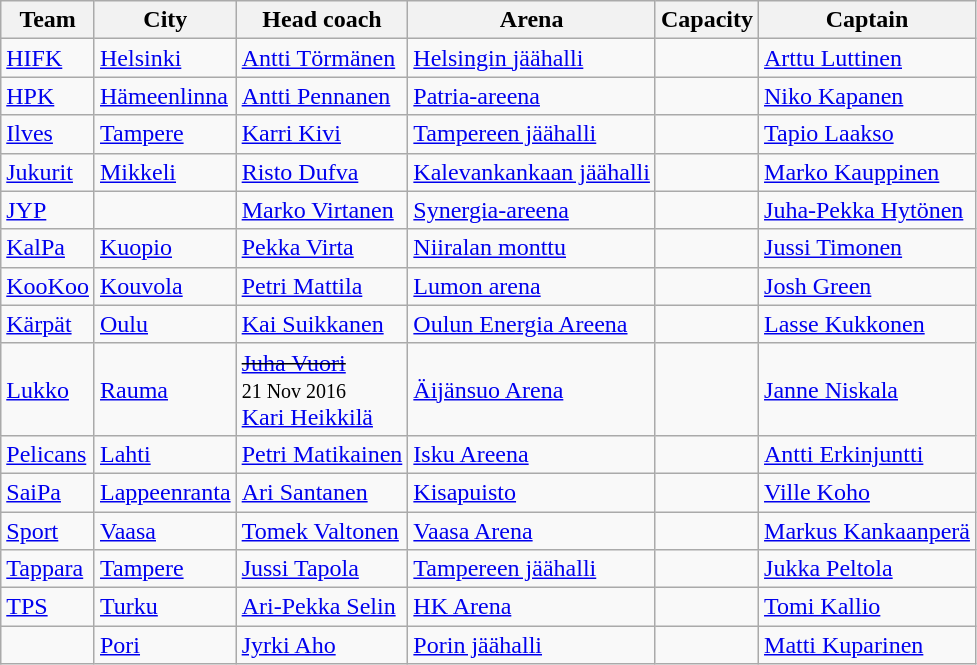<table class="wikitable sortable">
<tr>
<th>Team</th>
<th>City</th>
<th>Head coach</th>
<th>Arena</th>
<th>Capacity</th>
<th>Captain</th>
</tr>
<tr>
<td><a href='#'>HIFK</a></td>
<td><a href='#'>Helsinki</a></td>
<td><a href='#'>Antti Törmänen</a></td>
<td><a href='#'>Helsingin jäähalli</a></td>
<td></td>
<td><a href='#'>Arttu Luttinen</a></td>
</tr>
<tr>
<td><a href='#'>HPK</a></td>
<td><a href='#'>Hämeenlinna</a></td>
<td><a href='#'>Antti Pennanen</a></td>
<td><a href='#'>Patria-areena</a></td>
<td></td>
<td><a href='#'>Niko Kapanen</a></td>
</tr>
<tr>
<td><a href='#'>Ilves</a></td>
<td><a href='#'>Tampere</a></td>
<td><a href='#'>Karri Kivi</a></td>
<td><a href='#'>Tampereen jäähalli</a></td>
<td></td>
<td><a href='#'>Tapio Laakso</a></td>
</tr>
<tr>
<td><a href='#'>Jukurit</a></td>
<td><a href='#'>Mikkeli</a></td>
<td><a href='#'>Risto Dufva</a></td>
<td><a href='#'>Kalevankankaan jäähalli</a></td>
<td></td>
<td><a href='#'>Marko Kauppinen</a></td>
</tr>
<tr>
<td><a href='#'>JYP</a></td>
<td></td>
<td><a href='#'>Marko Virtanen</a></td>
<td><a href='#'>Synergia-areena</a></td>
<td></td>
<td><a href='#'>Juha-Pekka Hytönen</a></td>
</tr>
<tr>
<td><a href='#'>KalPa</a></td>
<td><a href='#'>Kuopio</a></td>
<td><a href='#'>Pekka Virta</a></td>
<td><a href='#'>Niiralan monttu</a></td>
<td></td>
<td><a href='#'>Jussi Timonen</a></td>
</tr>
<tr>
<td><a href='#'>KooKoo</a></td>
<td><a href='#'>Kouvola</a></td>
<td><a href='#'>Petri Mattila</a></td>
<td><a href='#'>Lumon arena</a></td>
<td></td>
<td><a href='#'>Josh Green</a></td>
</tr>
<tr>
<td><a href='#'>Kärpät</a></td>
<td><a href='#'>Oulu</a></td>
<td><a href='#'>Kai Suikkanen</a></td>
<td><a href='#'>Oulun Energia Areena</a></td>
<td></td>
<td><a href='#'>Lasse Kukkonen</a></td>
</tr>
<tr>
<td><a href='#'>Lukko</a></td>
<td><a href='#'>Rauma</a></td>
<td><s><a href='#'>Juha Vuori</a></s><br><small>21 Nov 2016</small><br><a href='#'>Kari Heikkilä</a></td>
<td><a href='#'>Äijänsuo Arena</a></td>
<td></td>
<td><a href='#'>Janne Niskala</a></td>
</tr>
<tr>
<td><a href='#'>Pelicans</a></td>
<td><a href='#'>Lahti</a></td>
<td><a href='#'>Petri Matikainen</a></td>
<td><a href='#'>Isku Areena</a></td>
<td></td>
<td><a href='#'>Antti Erkinjuntti</a></td>
</tr>
<tr>
<td><a href='#'>SaiPa</a></td>
<td><a href='#'>Lappeenranta</a></td>
<td><a href='#'>Ari Santanen</a></td>
<td><a href='#'>Kisapuisto</a></td>
<td></td>
<td><a href='#'>Ville Koho</a></td>
</tr>
<tr>
<td><a href='#'>Sport</a></td>
<td><a href='#'>Vaasa</a></td>
<td><a href='#'>Tomek Valtonen</a></td>
<td><a href='#'>Vaasa Arena</a></td>
<td></td>
<td><a href='#'>Markus Kankaanperä</a></td>
</tr>
<tr>
<td><a href='#'>Tappara</a></td>
<td><a href='#'>Tampere</a></td>
<td><a href='#'>Jussi Tapola</a></td>
<td><a href='#'>Tampereen jäähalli</a></td>
<td></td>
<td><a href='#'>Jukka Peltola</a></td>
</tr>
<tr>
<td><a href='#'>TPS</a></td>
<td><a href='#'>Turku</a></td>
<td><a href='#'>Ari-Pekka Selin</a></td>
<td><a href='#'>HK Arena</a></td>
<td></td>
<td><a href='#'>Tomi Kallio</a></td>
</tr>
<tr>
<td></td>
<td><a href='#'>Pori</a></td>
<td><a href='#'>Jyrki Aho</a></td>
<td><a href='#'>Porin jäähalli</a></td>
<td></td>
<td><a href='#'>Matti Kuparinen</a></td>
</tr>
</table>
